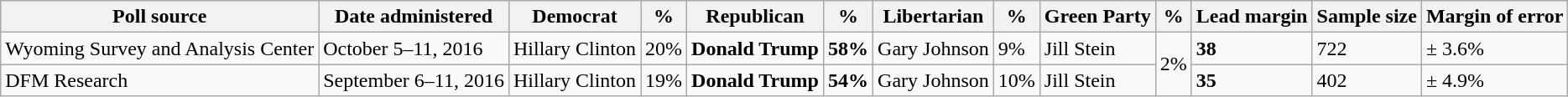<table class="wikitable">
<tr>
<th>Poll source</th>
<th>Date administered</th>
<th>Democrat</th>
<th>%</th>
<th>Republican</th>
<th>%</th>
<th>Libertarian</th>
<th>%</th>
<th>Green Party</th>
<th>%</th>
<th>Lead margin</th>
<th>Sample size</th>
<th>Margin of error</th>
</tr>
<tr>
<td>Wyoming Survey and Analysis Center</td>
<td>October 5–11, 2016</td>
<td>Hillary Clinton</td>
<td>20%</td>
<td><strong>Donald Trump</strong></td>
<td><strong>58%</strong></td>
<td>Gary Johnson</td>
<td>9%</td>
<td>Jill Stein</td>
<td rowspan="2">2%</td>
<td><strong>38</strong></td>
<td>722</td>
<td>± 3.6%</td>
</tr>
<tr>
<td>DFM Research</td>
<td>September 6–11, 2016</td>
<td>Hillary Clinton</td>
<td>19%</td>
<td><strong>Donald Trump</strong></td>
<td><strong>54%</strong></td>
<td>Gary Johnson</td>
<td>10%</td>
<td>Jill Stein</td>
<td><strong>35</strong></td>
<td>402</td>
<td>± 4.9%</td>
</tr>
</table>
